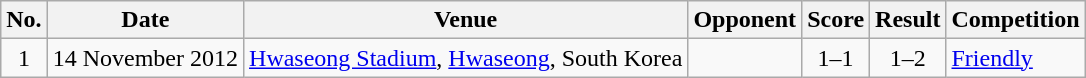<table class="wikitable sortable">
<tr>
<th scope="col">No.</th>
<th scope="col">Date</th>
<th scope="col">Venue</th>
<th scope="col">Opponent</th>
<th scope="col">Score</th>
<th scope="col">Result</th>
<th scope="col">Competition</th>
</tr>
<tr>
<td align="center">1</td>
<td>14 November 2012</td>
<td><a href='#'>Hwaseong Stadium</a>, <a href='#'>Hwaseong</a>, South Korea</td>
<td></td>
<td align="center">1–1</td>
<td align="center">1–2</td>
<td><a href='#'>Friendly</a></td>
</tr>
</table>
